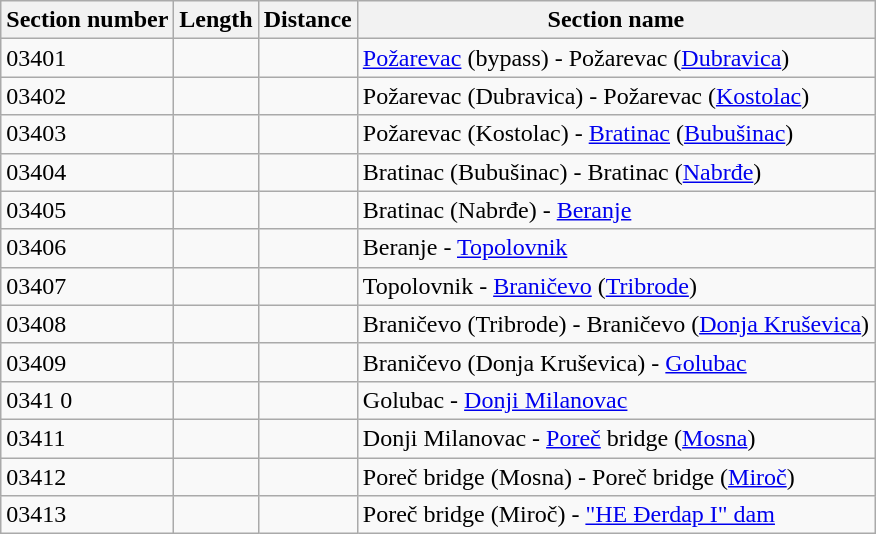<table class="wikitable">
<tr>
<th>Section number</th>
<th>Length</th>
<th>Distance</th>
<th>Section name</th>
</tr>
<tr>
<td>03401</td>
<td></td>
<td></td>
<td><a href='#'>Požarevac</a> (bypass) - Požarevac (<a href='#'>Dubravica</a>)</td>
</tr>
<tr>
<td>03402</td>
<td></td>
<td></td>
<td>Požarevac (Dubravica) - Požarevac (<a href='#'>Kostolac</a>)</td>
</tr>
<tr>
<td>03403</td>
<td></td>
<td></td>
<td>Požarevac (Kostolac) - <a href='#'>Bratinac</a> (<a href='#'>Bubušinac</a>)</td>
</tr>
<tr>
<td>03404</td>
<td></td>
<td></td>
<td>Bratinac (Bubušinac) - Bratinac (<a href='#'>Nabrđe</a>)</td>
</tr>
<tr>
<td>03405</td>
<td></td>
<td></td>
<td>Bratinac (Nabrđe) - <a href='#'>Beranje</a></td>
</tr>
<tr>
<td>03406</td>
<td></td>
<td></td>
<td>Beranje - <a href='#'>Topolovnik</a></td>
</tr>
<tr>
<td>03407</td>
<td></td>
<td></td>
<td>Topolovnik - <a href='#'>Braničevo</a> (<a href='#'>Tribrode</a>)</td>
</tr>
<tr>
<td>03408</td>
<td></td>
<td></td>
<td>Braničevo (Tribrode) - Braničevo (<a href='#'>Donja Kruševica</a>)</td>
</tr>
<tr>
<td>03409</td>
<td></td>
<td></td>
<td>Braničevo (Donja Kruševica) - <a href='#'>Golubac</a></td>
</tr>
<tr>
<td>0341 0</td>
<td></td>
<td></td>
<td>Golubac - <a href='#'>Donji Milanovac</a></td>
</tr>
<tr>
<td>03411</td>
<td></td>
<td></td>
<td>Donji Milanovac - <a href='#'>Poreč</a> bridge (<a href='#'>Mosna</a>)</td>
</tr>
<tr>
<td>03412</td>
<td></td>
<td></td>
<td>Poreč bridge (Mosna) - Poreč bridge (<a href='#'>Miroč</a>)</td>
</tr>
<tr>
<td>03413</td>
<td></td>
<td></td>
<td>Poreč bridge (Miroč) - <a href='#'>"HE Đerdap I" dam</a></td>
</tr>
</table>
